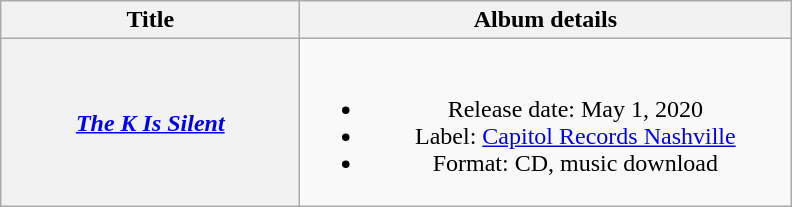<table class="wikitable plainrowheaders" style="text-align:center;">
<tr>
<th style="width:12em;">Title</th>
<th style="width:20em;">Album details</th>
</tr>
<tr>
<th scope="row"><em><a href='#'>The K Is Silent</a></em></th>
<td><br><ul><li>Release date: May 1, 2020</li><li>Label: <a href='#'>Capitol Records Nashville</a></li><li>Format: CD, music download</li></ul></td>
</tr>
</table>
